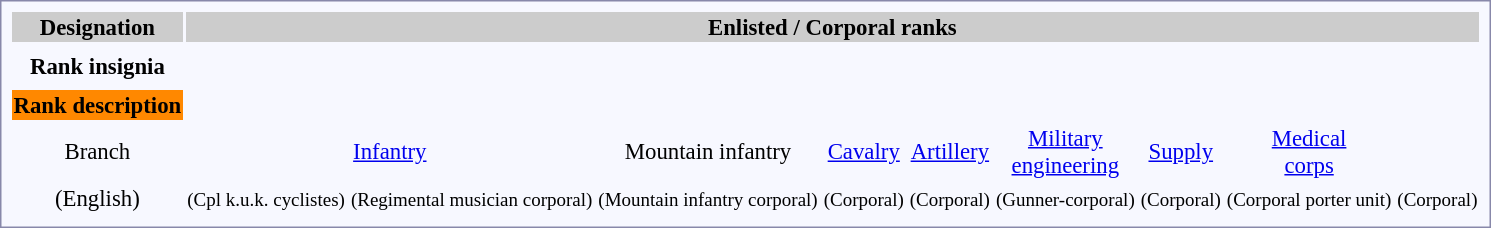<table style="border:1px solid #8888aa; background-color:#f7f8ff; padding:5px; font-size:95%; margin: 0px 12px 12px 0px;">
<tr bgcolor="#CCCCCC">
<th>Designation</th>
<th colspan=10><strong>Enlisted / Corporal ranks</strong></th>
</tr>
<tr align="center">
<th></th>
<th rowspan=3></th>
<th rowspan=3></th>
<th rowspan=3></th>
<th rowspan=3></th>
<th rowspan=3></th>
<th rowspan=3></th>
<th rowspan=3></th>
<th rowspan=3></th>
</tr>
<tr align="center">
<th rowspan=1>Rank insignia</th>
</tr>
<tr align="center">
<th></th>
</tr>
<tr align="center">
<th style="background:#ff8800; color:black;">Rank description</th>
<td colspan=1><br></td>
<td><br></td>
<td></td>
<td></td>
<td></td>
<td></td>
<td></td>
<td></td>
</tr>
<tr align="center">
<td>Branch</td>
<td colspan=2><a href='#'>Infantry</a></td>
<td>Mountain infantry</td>
<td colspan=1><a href='#'>Cavalry</a></td>
<td><a href='#'>Artillery</a></td>
<td><a href='#'>Military<br>engineering</a></td>
<td><a href='#'>Supply</a></td>
<td><a href='#'>Medical<br>corps</a></td>
</tr>
<tr align="center">
<td>(English)</td>
<td><small>(Cpl k.u.k. cyclistes)</small></td>
<td><small>(Regimental musician corporal)</small></td>
<td><small>(Mountain infantry corporal)</small></td>
<td><small>(Corporal)</small></td>
<td><small>(Corporal)</small></td>
<td><small>(Gunner-corporal)</small></td>
<td><small>(Corporal)</small></td>
<td><small>(Corporal porter unit)</small></td>
<td><small>(Corporal)</small></td>
</tr>
<tr align="center">
</tr>
</table>
